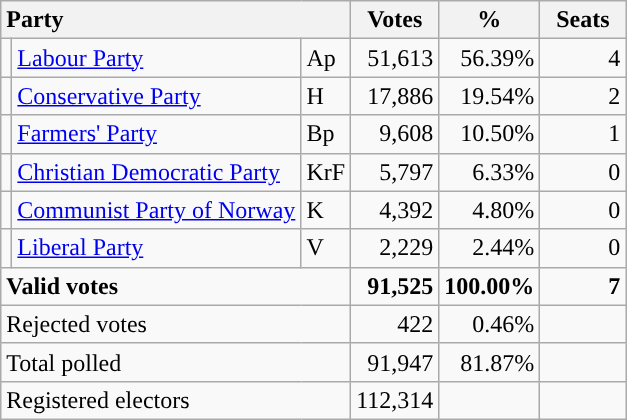<table class="wikitable" border="1" style="text-align:right;">
<tr>
<th style="text-align:left;" colspan=3>Party</th>
<th align=center width="50">Votes</th>
<th align=center width="50">%</th>
<th align=center width="50">Seats</th>
</tr>
<tr>
<td style="color:inherit;background:"></td>
<td align=left><a href='#'>Labour Party</a></td>
<td align=left>Ap</td>
<td>51,613</td>
<td>56.39%</td>
<td>4</td>
</tr>
<tr>
<td style="color:inherit;background:"></td>
<td align=left><a href='#'>Conservative Party</a></td>
<td align=left>H</td>
<td>17,886</td>
<td>19.54%</td>
<td>2</td>
</tr>
<tr>
<td style="color:inherit;background:"></td>
<td align=left><a href='#'>Farmers' Party</a></td>
<td align=left>Bp</td>
<td>9,608</td>
<td>10.50%</td>
<td>1</td>
</tr>
<tr>
<td style="color:inherit;background:"></td>
<td align=left><a href='#'>Christian Democratic Party</a></td>
<td align=left>KrF</td>
<td>5,797</td>
<td>6.33%</td>
<td>0</td>
</tr>
<tr>
<td style="color:inherit;background:"></td>
<td align=left><a href='#'>Communist Party of Norway</a></td>
<td align=left>K</td>
<td>4,392</td>
<td>4.80%</td>
<td>0</td>
</tr>
<tr>
<td style="color:inherit;background:"></td>
<td align=left><a href='#'>Liberal Party</a></td>
<td align=left>V</td>
<td>2,229</td>
<td>2.44%</td>
<td>0</td>
</tr>
<tr style="font-weight:bold">
<td align=left colspan=3>Valid votes</td>
<td>91,525</td>
<td>100.00%</td>
<td>7</td>
</tr>
<tr>
<td align=left colspan=3>Rejected votes</td>
<td>422</td>
<td>0.46%</td>
<td></td>
</tr>
<tr>
<td align=left colspan=3>Total polled</td>
<td>91,947</td>
<td>81.87%</td>
<td></td>
</tr>
<tr>
<td align=left colspan=3>Registered electors</td>
<td>112,314</td>
<td></td>
<td></td>
</tr>
</table>
